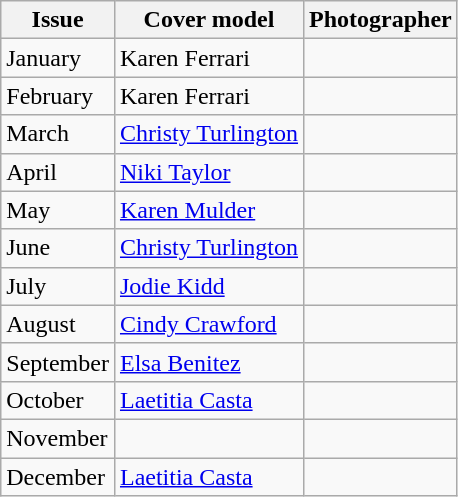<table class="sortable wikitable">
<tr>
<th>Issue</th>
<th>Cover model</th>
<th>Photographer</th>
</tr>
<tr>
<td>January</td>
<td>Karen Ferrari</td>
<td></td>
</tr>
<tr>
<td>February</td>
<td>Karen Ferrari</td>
<td></td>
</tr>
<tr>
<td>March</td>
<td><a href='#'>Christy Turlington</a></td>
<td></td>
</tr>
<tr>
<td>April</td>
<td><a href='#'>Niki Taylor</a></td>
<td></td>
</tr>
<tr>
<td>May</td>
<td><a href='#'>Karen Mulder</a></td>
<td></td>
</tr>
<tr>
<td>June</td>
<td><a href='#'>Christy Turlington</a></td>
<td></td>
</tr>
<tr>
<td>July</td>
<td><a href='#'>Jodie Kidd</a></td>
<td></td>
</tr>
<tr>
<td>August</td>
<td><a href='#'>Cindy Crawford</a></td>
<td></td>
</tr>
<tr>
<td>September</td>
<td><a href='#'>Elsa Benitez</a></td>
<td></td>
</tr>
<tr>
<td>October</td>
<td><a href='#'>Laetitia Casta</a></td>
<td></td>
</tr>
<tr>
<td>November</td>
<td></td>
<td></td>
</tr>
<tr>
<td>December</td>
<td><a href='#'>Laetitia Casta</a></td>
<td></td>
</tr>
</table>
